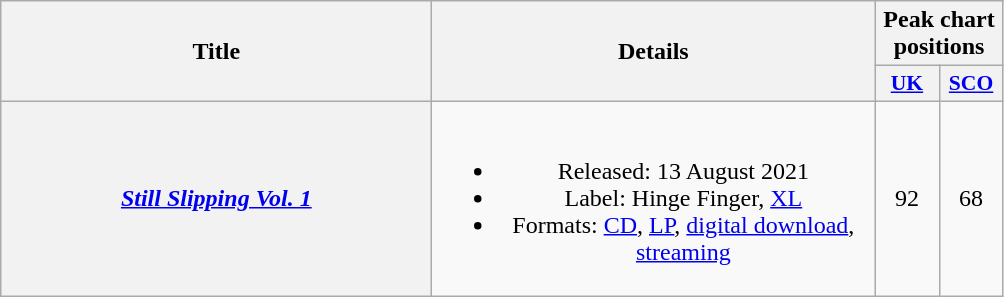<table class="wikitable plainrowheaders" style="text-align:center;">
<tr>
<th scope="col" rowspan="2" style="width:17.5em;">Title</th>
<th scope="col" rowspan="2" style="width:18em;">Details</th>
<th scope="col" colspan="2">Peak chart positions</th>
</tr>
<tr>
<th scope="col" style="width:2.5em;font-size:90%;"><a href='#'>UK</a><br></th>
<th scope="col" style="width:2.5em;font-size:90%;"><a href='#'>SCO</a><br></th>
</tr>
<tr>
<th scope="row"><em><a href='#'>Still Slipping Vol. 1</a></em></th>
<td><br><ul><li>Released: 13 August 2021</li><li>Label: Hinge Finger, <a href='#'>XL</a></li><li>Formats: <a href='#'>CD</a>, <a href='#'>LP</a>, <a href='#'>digital download</a>, <a href='#'>streaming</a></li></ul></td>
<td>92</td>
<td>68</td>
</tr>
</table>
